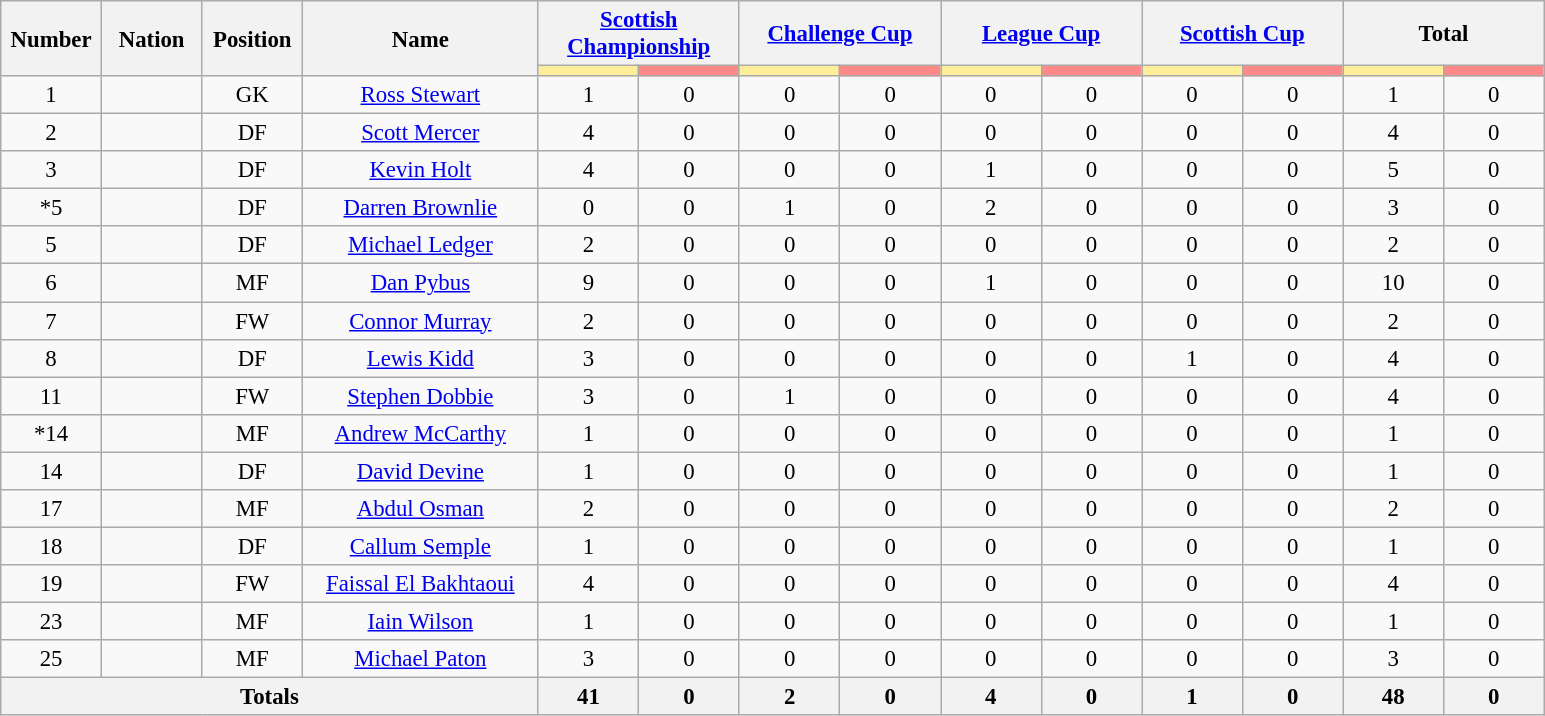<table class="wikitable" style="font-size: 95%; text-align: center;">
<tr>
<th rowspan=2 width=60>Number</th>
<th rowspan=2 width=60>Nation</th>
<th rowspan=2 width=60>Position</th>
<th rowspan=2 width=150>Name</th>
<th colspan=2><a href='#'>Scottish Championship</a></th>
<th colspan=2><a href='#'>Challenge Cup</a></th>
<th colspan=2><a href='#'>League Cup</a></th>
<th colspan=2><a href='#'>Scottish Cup</a></th>
<th colspan=2>Total</th>
</tr>
<tr>
<th style="width:60px; background:#fe9;"></th>
<th style="width:60px; background:#ff8888;"></th>
<th style="width:60px; background:#fe9;"></th>
<th style="width:60px; background:#ff8888;"></th>
<th style="width:60px; background:#fe9;"></th>
<th style="width:60px; background:#ff8888;"></th>
<th style="width:60px; background:#fe9;"></th>
<th style="width:60px; background:#ff8888;"></th>
<th style="width:60px; background:#fe9;"></th>
<th style="width:60px; background:#ff8888;"></th>
</tr>
<tr>
<td>1</td>
<td></td>
<td>GK</td>
<td><a href='#'>Ross Stewart</a></td>
<td>1</td>
<td>0</td>
<td>0</td>
<td>0</td>
<td>0</td>
<td>0</td>
<td>0</td>
<td>0</td>
<td>1</td>
<td>0</td>
</tr>
<tr>
<td>2</td>
<td></td>
<td>DF</td>
<td><a href='#'>Scott Mercer</a></td>
<td>4</td>
<td>0</td>
<td>0</td>
<td>0</td>
<td>0</td>
<td>0</td>
<td>0</td>
<td>0</td>
<td>4</td>
<td>0</td>
</tr>
<tr>
<td>3</td>
<td></td>
<td>DF</td>
<td><a href='#'>Kevin Holt</a></td>
<td>4</td>
<td>0</td>
<td>0</td>
<td>0</td>
<td>1</td>
<td>0</td>
<td>0</td>
<td>0</td>
<td>5</td>
<td>0</td>
</tr>
<tr>
<td>*5</td>
<td></td>
<td>DF</td>
<td><a href='#'>Darren Brownlie</a></td>
<td>0</td>
<td>0</td>
<td>1</td>
<td>0</td>
<td>2</td>
<td>0</td>
<td>0</td>
<td>0</td>
<td>3</td>
<td>0</td>
</tr>
<tr>
<td>5</td>
<td></td>
<td>DF</td>
<td><a href='#'>Michael Ledger</a></td>
<td>2</td>
<td>0</td>
<td>0</td>
<td>0</td>
<td>0</td>
<td>0</td>
<td>0</td>
<td>0</td>
<td>2</td>
<td>0</td>
</tr>
<tr>
<td>6</td>
<td></td>
<td>MF</td>
<td><a href='#'>Dan Pybus</a></td>
<td>9</td>
<td>0</td>
<td>0</td>
<td>0</td>
<td>1</td>
<td>0</td>
<td>0</td>
<td>0</td>
<td>10</td>
<td>0</td>
</tr>
<tr>
<td>7</td>
<td></td>
<td>FW</td>
<td><a href='#'>Connor Murray</a></td>
<td>2</td>
<td>0</td>
<td>0</td>
<td>0</td>
<td>0</td>
<td>0</td>
<td>0</td>
<td>0</td>
<td>2</td>
<td>0</td>
</tr>
<tr>
<td>8</td>
<td></td>
<td>DF</td>
<td><a href='#'>Lewis Kidd</a></td>
<td>3</td>
<td>0</td>
<td>0</td>
<td>0</td>
<td>0</td>
<td>0</td>
<td>1</td>
<td>0</td>
<td>4</td>
<td>0</td>
</tr>
<tr>
<td>11</td>
<td></td>
<td>FW</td>
<td><a href='#'>Stephen Dobbie</a></td>
<td>3</td>
<td>0</td>
<td>1</td>
<td>0</td>
<td>0</td>
<td>0</td>
<td>0</td>
<td>0</td>
<td>4</td>
<td>0</td>
</tr>
<tr>
<td>*14</td>
<td></td>
<td>MF</td>
<td><a href='#'>Andrew McCarthy</a></td>
<td>1</td>
<td>0</td>
<td>0</td>
<td>0</td>
<td>0</td>
<td>0</td>
<td>0</td>
<td>0</td>
<td>1</td>
<td>0</td>
</tr>
<tr>
<td>14</td>
<td></td>
<td>DF</td>
<td><a href='#'>David Devine</a></td>
<td>1</td>
<td>0</td>
<td>0</td>
<td>0</td>
<td>0</td>
<td>0</td>
<td>0</td>
<td>0</td>
<td>1</td>
<td>0</td>
</tr>
<tr>
<td>17</td>
<td></td>
<td>MF</td>
<td><a href='#'>Abdul Osman</a></td>
<td>2</td>
<td>0</td>
<td>0</td>
<td>0</td>
<td>0</td>
<td>0</td>
<td>0</td>
<td>0</td>
<td>2</td>
<td>0</td>
</tr>
<tr>
<td>18</td>
<td></td>
<td>DF</td>
<td><a href='#'>Callum Semple</a></td>
<td>1</td>
<td>0</td>
<td>0</td>
<td>0</td>
<td>0</td>
<td>0</td>
<td>0</td>
<td>0</td>
<td>1</td>
<td>0</td>
</tr>
<tr>
<td>19</td>
<td></td>
<td>FW</td>
<td><a href='#'>Faissal El Bakhtaoui</a></td>
<td>4</td>
<td>0</td>
<td>0</td>
<td>0</td>
<td>0</td>
<td>0</td>
<td>0</td>
<td>0</td>
<td>4</td>
<td>0</td>
</tr>
<tr>
<td>23</td>
<td></td>
<td>MF</td>
<td><a href='#'>Iain Wilson</a></td>
<td>1</td>
<td>0</td>
<td>0</td>
<td>0</td>
<td>0</td>
<td>0</td>
<td>0</td>
<td>0</td>
<td>1</td>
<td>0</td>
</tr>
<tr>
<td>25</td>
<td></td>
<td>MF</td>
<td><a href='#'>Michael Paton</a></td>
<td>3</td>
<td>0</td>
<td>0</td>
<td>0</td>
<td>0</td>
<td>0</td>
<td>0</td>
<td>0</td>
<td>3</td>
<td>0</td>
</tr>
<tr>
<th colspan=4>Totals</th>
<th>41</th>
<th>0</th>
<th>2</th>
<th>0</th>
<th>4</th>
<th>0</th>
<th>1</th>
<th>0</th>
<th>48</th>
<th>0</th>
</tr>
</table>
